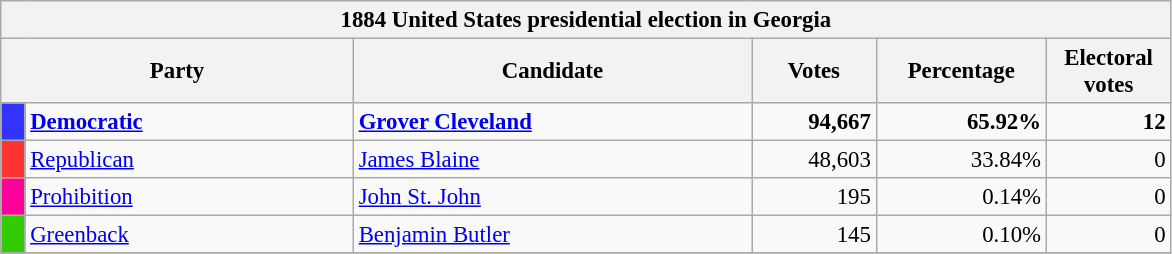<table class="wikitable" style="font-size: 95%;">
<tr>
<th colspan="6">1884 United States presidential election in Georgia</th>
</tr>
<tr>
<th colspan="2" style="width: 15em">Party</th>
<th style="width: 17em">Candidate</th>
<th style="width: 5em">Votes</th>
<th style="width: 7em">Percentage</th>
<th style="width: 5em">Electoral votes</th>
</tr>
<tr>
<th style="background-color:#3333FF; width: 3px"></th>
<td style="width: 130px"><strong><a href='#'>Democratic</a></strong></td>
<td><strong><a href='#'>Grover Cleveland</a></strong></td>
<td align="right"><strong>94,667</strong></td>
<td align="right"><strong>65.92%</strong></td>
<td align="right"><strong>12</strong></td>
</tr>
<tr>
<th style="background-color:#FF3333; width: 3px"></th>
<td style="width: 130px"><a href='#'>Republican</a></td>
<td><a href='#'>James Blaine</a></td>
<td align="right">48,603</td>
<td align="right">33.84%</td>
<td align="right">0</td>
</tr>
<tr>
<th style="background-color:#f09; width: 3px"></th>
<td style="width: 130px"><a href='#'>Prohibition</a></td>
<td><a href='#'>John St. John</a></td>
<td align="right">195</td>
<td align="right">0.14%</td>
<td align="right">0</td>
</tr>
<tr>
<th style="background-color:#3c0; width: 3px"></th>
<td style="width: 130px"><a href='#'>Greenback</a></td>
<td><a href='#'>Benjamin Butler</a></td>
<td align="right">145</td>
<td align="right">0.10%</td>
<td align="right">0</td>
</tr>
<tr>
</tr>
</table>
